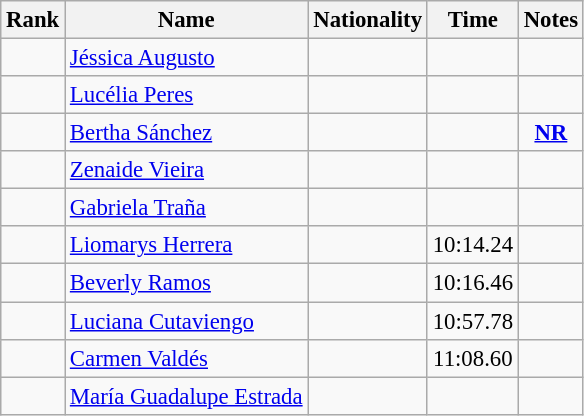<table class="wikitable sortable" style="text-align:center;font-size:95%">
<tr>
<th>Rank</th>
<th>Name</th>
<th>Nationality</th>
<th>Time</th>
<th>Notes</th>
</tr>
<tr>
<td></td>
<td align=left><a href='#'>Jéssica Augusto</a></td>
<td align=left></td>
<td></td>
<td></td>
</tr>
<tr>
<td></td>
<td align=left><a href='#'>Lucélia Peres</a></td>
<td align=left></td>
<td></td>
<td></td>
</tr>
<tr>
<td></td>
<td align=left><a href='#'>Bertha Sánchez</a></td>
<td align=left></td>
<td></td>
<td><strong><a href='#'>NR</a></strong></td>
</tr>
<tr>
<td></td>
<td align=left><a href='#'>Zenaide Vieira</a></td>
<td align=left></td>
<td></td>
<td></td>
</tr>
<tr>
<td></td>
<td align=left><a href='#'>Gabriela Traña</a></td>
<td align=left></td>
<td></td>
<td></td>
</tr>
<tr>
<td></td>
<td align=left><a href='#'>Liomarys Herrera</a></td>
<td align=left></td>
<td>10:14.24</td>
<td></td>
</tr>
<tr>
<td></td>
<td align=left><a href='#'>Beverly Ramos</a></td>
<td align=left></td>
<td>10:16.46</td>
<td></td>
</tr>
<tr>
<td></td>
<td align=left><a href='#'>Luciana Cutaviengo</a></td>
<td align=left></td>
<td>10:57.78</td>
<td></td>
</tr>
<tr>
<td></td>
<td align=left><a href='#'>Carmen Valdés</a></td>
<td align=left></td>
<td>11:08.60</td>
<td></td>
</tr>
<tr>
<td></td>
<td align=left><a href='#'>María Guadalupe Estrada</a></td>
<td align=left></td>
<td></td>
<td></td>
</tr>
</table>
